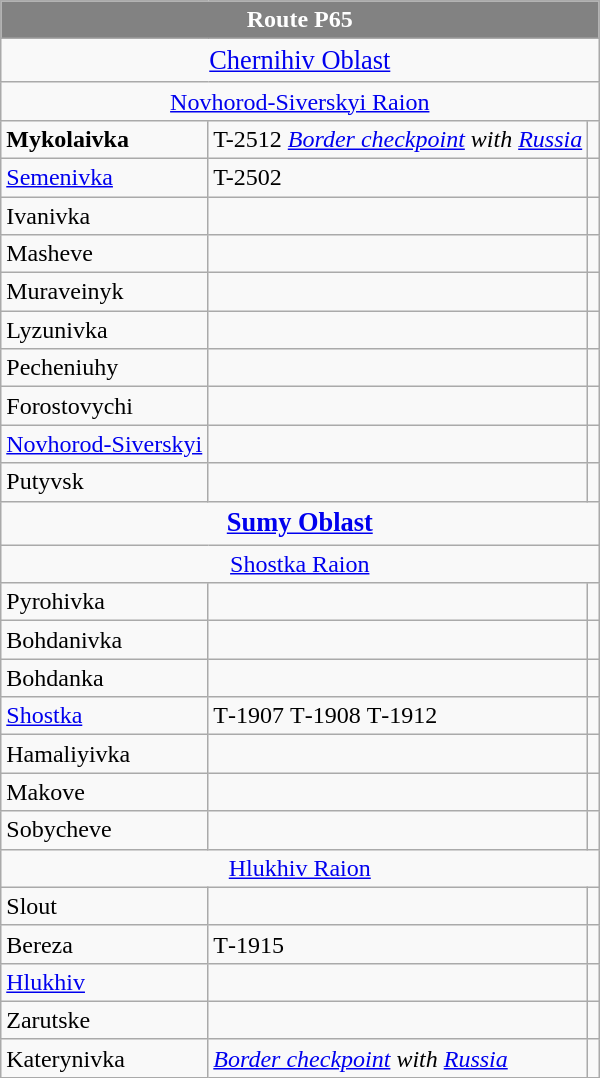<table class="wikitable" style="margin-left:0.5em;">
<tr>
<td colspan="3" style="color:#fff;background-color:#828282; text-align: center;"><strong>Route P65</strong></td>
</tr>
<tr>
<td colspan="3" style=" font-size: 110%; text-align: center;"><a href='#'>Chernihiv Oblast</a></td>
</tr>
<tr>
<td colspan="3" style=" font-size: 100%; text-align: center;"><a href='#'>Novhorod-Siverskyi Raion</a></td>
</tr>
<tr>
<td><strong>Mykolaivka</strong></td>
<td>T-2512 <em><a href='#'>Border checkpoint</a> with <a href='#'>Russia</a></em></td>
<td></td>
</tr>
<tr>
<td><a href='#'>Semenivka</a></td>
<td>T-2502</td>
<td></td>
</tr>
<tr>
<td>Ivanivka</td>
<td></td>
<td></td>
</tr>
<tr>
<td>Masheve</td>
<td></td>
<td></td>
</tr>
<tr>
<td>Muraveinyk</td>
<td></td>
<td></td>
</tr>
<tr>
<td>Lyzunivka</td>
<td></td>
<td></td>
</tr>
<tr>
<td>Pecheniuhy</td>
<td></td>
<td></td>
</tr>
<tr>
<td>Forostovychi</td>
<td></td>
<td></td>
</tr>
<tr>
<td><a href='#'>Novhorod-Siverskyi</a></td>
<td></td>
<td></td>
</tr>
<tr>
<td>Putyvsk</td>
<td></td>
<td></td>
</tr>
<tr>
<td colspan="3" style=" font-size: 110%; text-align: center;"><strong><a href='#'>Sumy Oblast</a></strong></td>
</tr>
<tr>
<td colspan="3" style=" font-size: 100%; text-align: center;"><a href='#'>Shostka Raion</a></td>
</tr>
<tr>
<td>Pyrohivka</td>
<td></td>
<td></td>
</tr>
<tr>
<td>Bohdanivka</td>
<td></td>
<td></td>
</tr>
<tr>
<td>Bohdanka</td>
<td></td>
<td></td>
</tr>
<tr>
<td><a href='#'>Shostka</a></td>
<td>Т-1907 Т-1908 Т-1912</td>
<td></td>
</tr>
<tr>
<td>Hamaliyivka</td>
<td></td>
<td></td>
</tr>
<tr>
<td>Makove</td>
<td></td>
<td></td>
</tr>
<tr>
<td>Sobycheve</td>
<td></td>
<td></td>
</tr>
<tr>
<td colspan="3" style=" font-size: 100%; text-align: center;"><a href='#'>Hlukhiv Raion</a></td>
</tr>
<tr>
<td>Slout</td>
<td></td>
<td></td>
</tr>
<tr>
<td>Bereza</td>
<td> Т-1915</td>
<td></td>
</tr>
<tr>
<td><a href='#'>Hlukhiv</a></td>
<td></td>
<td></td>
</tr>
<tr>
<td>Zarutske</td>
<td></td>
<td></td>
</tr>
<tr>
<td>Katerynivka</td>
<td><em><a href='#'>Border checkpoint</a> with <a href='#'>Russia</a></em></td>
<td></td>
</tr>
</table>
